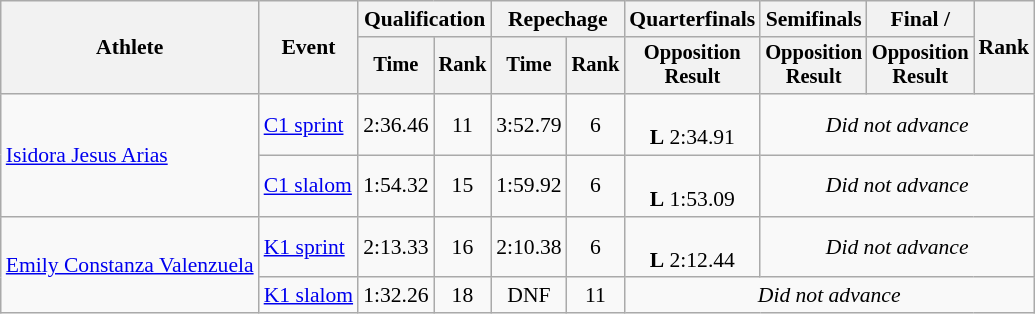<table class="wikitable" style="font-size:90%">
<tr>
<th rowspan=2>Athlete</th>
<th rowspan=2>Event</th>
<th colspan=2>Qualification</th>
<th colspan=2>Repechage</th>
<th>Quarterfinals</th>
<th>Semifinals</th>
<th>Final / </th>
<th rowspan=2>Rank</th>
</tr>
<tr style="font-size:95%">
<th>Time</th>
<th>Rank</th>
<th>Time</th>
<th>Rank</th>
<th>Opposition <br>Result</th>
<th>Opposition <br>Result</th>
<th>Opposition <br>Result</th>
</tr>
<tr align=center>
<td align=left rowspan=2><a href='#'>Isidora Jesus Arias</a></td>
<td align=left><a href='#'>C1 sprint</a></td>
<td>2:36.46</td>
<td>11</td>
<td>3:52.79</td>
<td>6</td>
<td><br><strong>L</strong> 2:34.91</td>
<td colspan=4><em>Did not advance</em></td>
</tr>
<tr align=center>
<td align=left><a href='#'>C1 slalom</a></td>
<td>1:54.32</td>
<td>15</td>
<td>1:59.92</td>
<td>6</td>
<td><br><strong>L</strong> 1:53.09</td>
<td colspan=4><em>Did not advance</em></td>
</tr>
<tr align=center>
<td align=left rowspan=2><a href='#'>Emily Constanza Valenzuela</a></td>
<td align=left><a href='#'>K1 sprint</a></td>
<td>2:13.33</td>
<td>16</td>
<td>2:10.38</td>
<td>6</td>
<td><br><strong>L</strong> 2:12.44</td>
<td colspan=4><em>Did not advance</em></td>
</tr>
<tr align=center>
<td align=left><a href='#'>K1 slalom</a></td>
<td>1:32.26</td>
<td>18</td>
<td>DNF</td>
<td>11</td>
<td colspan=5><em>Did not advance</em></td>
</tr>
</table>
